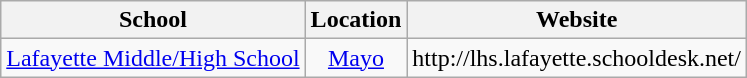<table class="wikitable" style="text-align:center">
<tr>
<th>School</th>
<th>Location</th>
<th>Website</th>
</tr>
<tr>
<td><a href='#'>Lafayette Middle/High School</a></td>
<td><a href='#'>Mayo</a></td>
<td>http://lhs.lafayette.schooldesk.net/</td>
</tr>
</table>
